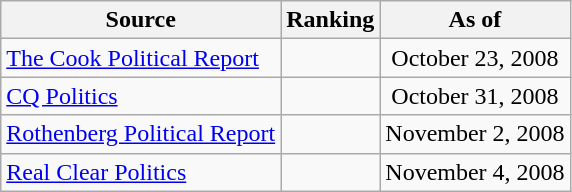<table class="wikitable" style="text-align:center">
<tr>
<th>Source</th>
<th>Ranking</th>
<th>As of</th>
</tr>
<tr>
<td align=left><a href='#'>The Cook Political Report</a></td>
<td></td>
<td>October 23, 2008</td>
</tr>
<tr>
<td align=left><a href='#'>CQ Politics</a></td>
<td></td>
<td>October 31, 2008</td>
</tr>
<tr>
<td align=left><a href='#'>Rothenberg Political Report</a></td>
<td></td>
<td>November 2, 2008</td>
</tr>
<tr>
<td align=left><a href='#'>Real Clear Politics</a></td>
<td></td>
<td>November 4, 2008</td>
</tr>
</table>
